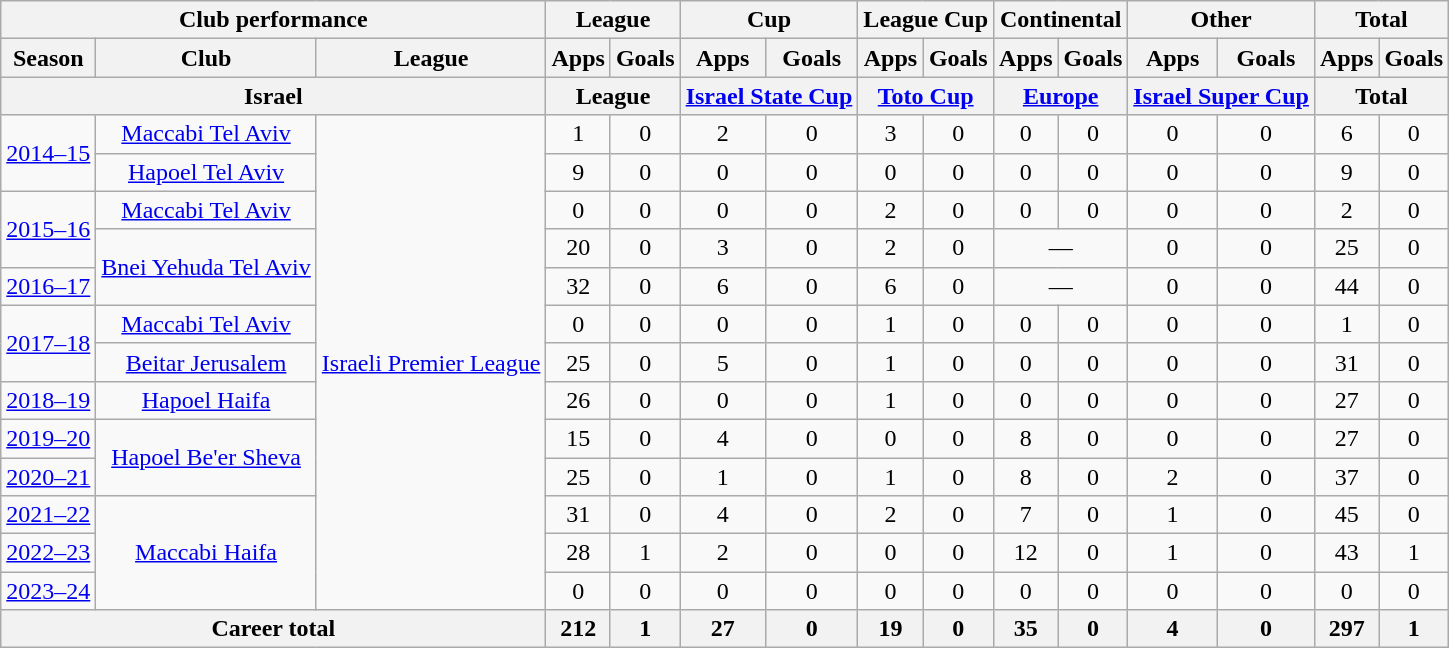<table class="wikitable" style="text-align:center">
<tr>
<th colspan=3>Club performance</th>
<th colspan=2>League</th>
<th colspan=2>Cup</th>
<th colspan=2>League Cup</th>
<th colspan=2>Continental</th>
<th colspan=2>Other</th>
<th colspan=2>Total</th>
</tr>
<tr>
<th>Season</th>
<th>Club</th>
<th>League</th>
<th>Apps</th>
<th>Goals</th>
<th>Apps</th>
<th>Goals</th>
<th>Apps</th>
<th>Goals</th>
<th>Apps</th>
<th>Goals</th>
<th>Apps</th>
<th>Goals</th>
<th>Apps</th>
<th>Goals</th>
</tr>
<tr>
<th colspan=3>Israel</th>
<th colspan=2>League</th>
<th colspan=2><a href='#'>Israel State Cup</a></th>
<th colspan=2><a href='#'>Toto Cup</a></th>
<th colspan=2><a href='#'>Europe</a></th>
<th colspan=2><a href='#'>Israel Super Cup</a></th>
<th colspan=2>Total</th>
</tr>
<tr>
<td rowspan="2"><a href='#'>2014–15</a></td>
<td><a href='#'>Maccabi Tel Aviv</a></td>
<td rowspan="13"><a href='#'>Israeli Premier League</a></td>
<td>1</td>
<td>0</td>
<td>2</td>
<td>0</td>
<td>3</td>
<td>0</td>
<td>0</td>
<td>0</td>
<td>0</td>
<td>0</td>
<td>6</td>
<td>0</td>
</tr>
<tr>
<td><a href='#'>Hapoel Tel Aviv</a></td>
<td>9</td>
<td>0</td>
<td>0</td>
<td>0</td>
<td>0</td>
<td>0</td>
<td>0</td>
<td>0</td>
<td>0</td>
<td>0</td>
<td>9</td>
<td>0</td>
</tr>
<tr>
<td rowspan="2"><a href='#'>2015–16</a></td>
<td><a href='#'>Maccabi Tel Aviv</a></td>
<td>0</td>
<td>0</td>
<td>0</td>
<td>0</td>
<td>2</td>
<td>0</td>
<td>0</td>
<td>0</td>
<td>0</td>
<td>0</td>
<td>2</td>
<td>0</td>
</tr>
<tr>
<td rowspan="2"><a href='#'>Bnei Yehuda Tel Aviv</a></td>
<td>20</td>
<td>0</td>
<td>3</td>
<td>0</td>
<td>2</td>
<td>0</td>
<td colspan="2">—</td>
<td>0</td>
<td>0</td>
<td>25</td>
<td>0</td>
</tr>
<tr>
<td><a href='#'>2016–17</a></td>
<td>32</td>
<td>0</td>
<td>6</td>
<td>0</td>
<td>6</td>
<td>0</td>
<td colspan="2">—</td>
<td>0</td>
<td>0</td>
<td>44</td>
<td>0</td>
</tr>
<tr>
<td rowspan="2"><a href='#'>2017–18</a></td>
<td><a href='#'>Maccabi Tel Aviv</a></td>
<td>0</td>
<td>0</td>
<td>0</td>
<td>0</td>
<td>1</td>
<td>0</td>
<td>0</td>
<td>0</td>
<td>0</td>
<td>0</td>
<td>1</td>
<td>0</td>
</tr>
<tr>
<td><a href='#'>Beitar Jerusalem</a></td>
<td>25</td>
<td>0</td>
<td>5</td>
<td>0</td>
<td>1</td>
<td>0</td>
<td>0</td>
<td>0</td>
<td>0</td>
<td>0</td>
<td>31</td>
<td>0</td>
</tr>
<tr>
<td><a href='#'>2018–19</a></td>
<td><a href='#'>Hapoel Haifa</a></td>
<td>26</td>
<td>0</td>
<td>0</td>
<td>0</td>
<td>1</td>
<td>0</td>
<td>0</td>
<td>0</td>
<td>0</td>
<td>0</td>
<td>27</td>
<td>0</td>
</tr>
<tr>
<td><a href='#'>2019–20</a></td>
<td rowspan="2"><a href='#'>Hapoel Be'er Sheva</a></td>
<td>15</td>
<td>0</td>
<td>4</td>
<td>0</td>
<td>0</td>
<td>0</td>
<td>8</td>
<td>0</td>
<td>0</td>
<td>0</td>
<td>27</td>
<td>0</td>
</tr>
<tr>
<td><a href='#'>2020–21</a></td>
<td>25</td>
<td>0</td>
<td>1</td>
<td>0</td>
<td>1</td>
<td>0</td>
<td>8</td>
<td>0</td>
<td>2</td>
<td>0</td>
<td>37</td>
<td>0</td>
</tr>
<tr>
<td><a href='#'>2021–22</a></td>
<td rowspan="3"><a href='#'>Maccabi Haifa</a></td>
<td>31</td>
<td>0</td>
<td>4</td>
<td>0</td>
<td>2</td>
<td>0</td>
<td>7</td>
<td>0</td>
<td>1</td>
<td>0</td>
<td>45</td>
<td>0</td>
</tr>
<tr>
<td><a href='#'>2022–23</a></td>
<td>28</td>
<td>1</td>
<td>2</td>
<td>0</td>
<td>0</td>
<td>0</td>
<td>12</td>
<td>0</td>
<td>1</td>
<td>0</td>
<td>43</td>
<td>1</td>
</tr>
<tr>
<td><a href='#'>2023–24</a></td>
<td>0</td>
<td>0</td>
<td>0</td>
<td>0</td>
<td>0</td>
<td>0</td>
<td>0</td>
<td>0</td>
<td>0</td>
<td>0</td>
<td>0</td>
<td>0</td>
</tr>
<tr>
<th colspan="3">Career total</th>
<th>212</th>
<th>1</th>
<th>27</th>
<th>0</th>
<th>19</th>
<th>0</th>
<th>35</th>
<th>0</th>
<th>4</th>
<th>0</th>
<th>297</th>
<th>1</th>
</tr>
</table>
